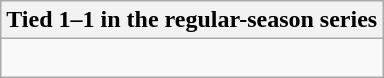<table class="wikitable collapsible collapsed">
<tr>
<th>Tied 1–1 in the regular-season series</th>
</tr>
<tr>
<td><br>
</td>
</tr>
</table>
